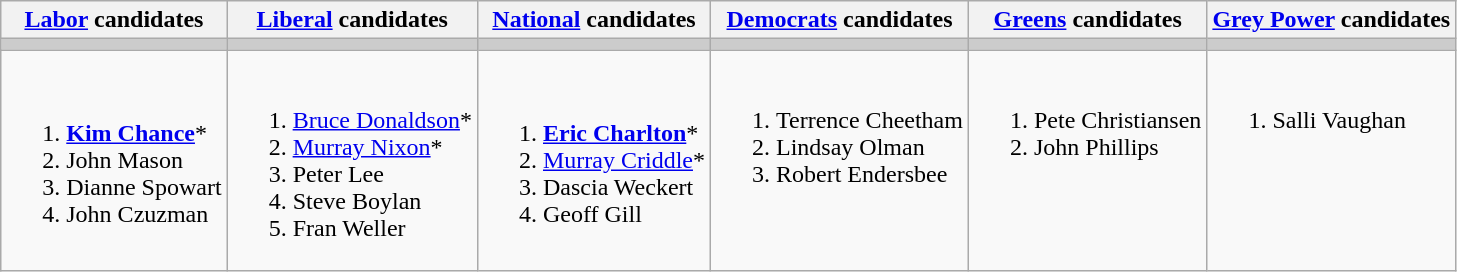<table class="wikitable">
<tr>
<th><a href='#'>Labor</a> candidates</th>
<th><a href='#'>Liberal</a> candidates</th>
<th><a href='#'>National</a> candidates</th>
<th><a href='#'>Democrats</a> candidates</th>
<th><a href='#'>Greens</a> candidates</th>
<th><a href='#'>Grey Power</a> candidates</th>
</tr>
<tr bgcolor="#cccccc">
<td></td>
<td></td>
<td></td>
<td></td>
<td></td>
<td></td>
</tr>
<tr>
<td><br><ol><li><strong><a href='#'>Kim Chance</a></strong>*</li><li>John Mason</li><li>Dianne Spowart</li><li>John Czuzman</li></ol></td>
<td><br><ol><li><a href='#'>Bruce Donaldson</a>*</li><li><a href='#'>Murray Nixon</a>*</li><li>Peter Lee</li><li>Steve Boylan</li><li>Fran Weller</li></ol></td>
<td><br><ol><li><strong><a href='#'>Eric Charlton</a></strong>*</li><li><a href='#'>Murray Criddle</a>*</li><li>Dascia Weckert</li><li>Geoff Gill</li></ol></td>
<td valign=top><br><ol><li>Terrence Cheetham</li><li>Lindsay Olman</li><li>Robert Endersbee</li></ol></td>
<td valign=top><br><ol><li>Pete Christiansen</li><li>John Phillips</li></ol></td>
<td valign=top><br><ol><li>Salli Vaughan</li></ol></td>
</tr>
</table>
